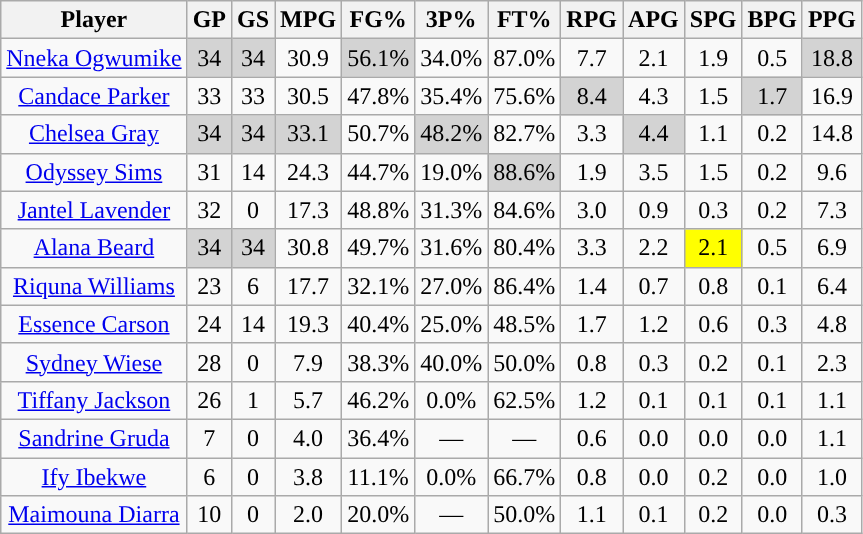<table class="wikitable sortable" style="text-align:center;">
<tr>
<th>Player</th>
<th>GP</th>
<th>GS</th>
<th>MPG</th>
<th>FG%</th>
<th>3P%</th>
<th>FT%</th>
<th>RPG</th>
<th>APG</th>
<th>SPG</th>
<th>BPG</th>
<th>PPG</th>
</tr>
<tr>
<td><a href='#'>Nneka Ogwumike</a></td>
<td style="background:#D3D3D3;">34</td>
<td style="background:#D3D3D3;">34</td>
<td>30.9</td>
<td style="background:#D3D3D3;">56.1%</td>
<td>34.0%</td>
<td>87.0%</td>
<td>7.7</td>
<td>2.1</td>
<td>1.9</td>
<td>0.5</td>
<td style="background:#D3D3D3;">18.8</td>
</tr>
<tr>
<td><a href='#'>Candace Parker</a></td>
<td>33</td>
<td>33</td>
<td>30.5</td>
<td>47.8%</td>
<td>35.4%</td>
<td>75.6%</td>
<td style="background:#D3D3D3;">8.4</td>
<td>4.3</td>
<td>1.5</td>
<td style="background:#D3D3D3;">1.7</td>
<td>16.9</td>
</tr>
<tr>
<td><a href='#'>Chelsea Gray</a></td>
<td style="background:#D3D3D3;">34</td>
<td style="background:#D3D3D3;">34</td>
<td style="background:#D3D3D3;">33.1</td>
<td>50.7%</td>
<td style="background:#D3D3D3;">48.2%</td>
<td>82.7%</td>
<td>3.3</td>
<td style="background:#D3D3D3;">4.4</td>
<td>1.1</td>
<td>0.2</td>
<td>14.8</td>
</tr>
<tr>
<td><a href='#'>Odyssey Sims</a></td>
<td>31</td>
<td>14</td>
<td>24.3</td>
<td>44.7%</td>
<td>19.0%</td>
<td style="background:#D3D3D3;">88.6%</td>
<td>1.9</td>
<td>3.5</td>
<td>1.5</td>
<td>0.2</td>
<td>9.6</td>
</tr>
<tr>
<td><a href='#'>Jantel Lavender</a></td>
<td>32</td>
<td>0</td>
<td>17.3</td>
<td>48.8%</td>
<td>31.3%</td>
<td>84.6%</td>
<td>3.0</td>
<td>0.9</td>
<td>0.3</td>
<td>0.2</td>
<td>7.3</td>
</tr>
<tr>
<td><a href='#'>Alana Beard</a></td>
<td style="background:#D3D3D3;">34</td>
<td style="background:#D3D3D3;">34</td>
<td>30.8</td>
<td>49.7%</td>
<td>31.6%</td>
<td>80.4%</td>
<td>3.3</td>
<td>2.2</td>
<td style="background:yellow;">2.1</td>
<td>0.5</td>
<td>6.9</td>
</tr>
<tr>
<td><a href='#'>Riquna Williams</a></td>
<td>23</td>
<td>6</td>
<td>17.7</td>
<td>32.1%</td>
<td>27.0%</td>
<td>86.4%</td>
<td>1.4</td>
<td>0.7</td>
<td>0.8</td>
<td>0.1</td>
<td>6.4</td>
</tr>
<tr>
<td><a href='#'>Essence Carson</a></td>
<td>24</td>
<td>14</td>
<td>19.3</td>
<td>40.4%</td>
<td>25.0%</td>
<td>48.5%</td>
<td>1.7</td>
<td>1.2</td>
<td>0.6</td>
<td>0.3</td>
<td>4.8</td>
</tr>
<tr>
<td><a href='#'>Sydney Wiese</a></td>
<td>28</td>
<td>0</td>
<td>7.9</td>
<td>38.3%</td>
<td>40.0%</td>
<td>50.0%</td>
<td>0.8</td>
<td>0.3</td>
<td>0.2</td>
<td>0.1</td>
<td>2.3</td>
</tr>
<tr>
<td><a href='#'>Tiffany Jackson</a></td>
<td>26</td>
<td>1</td>
<td>5.7</td>
<td>46.2%</td>
<td>0.0%</td>
<td>62.5%</td>
<td>1.2</td>
<td>0.1</td>
<td>0.1</td>
<td>0.1</td>
<td>1.1</td>
</tr>
<tr>
<td><a href='#'>Sandrine Gruda</a></td>
<td>7</td>
<td>0</td>
<td>4.0</td>
<td>36.4%</td>
<td>—</td>
<td>—</td>
<td>0.6</td>
<td>0.0</td>
<td>0.0</td>
<td>0.0</td>
<td>1.1</td>
</tr>
<tr>
<td><a href='#'>Ify Ibekwe</a></td>
<td>6</td>
<td>0</td>
<td>3.8</td>
<td>11.1%</td>
<td>0.0%</td>
<td>66.7%</td>
<td>0.8</td>
<td>0.0</td>
<td>0.2</td>
<td>0.0</td>
<td>1.0</td>
</tr>
<tr>
<td><a href='#'>Maimouna Diarra</a></td>
<td>10</td>
<td>0</td>
<td>2.0</td>
<td>20.0%</td>
<td>—</td>
<td>50.0%</td>
<td>1.1</td>
<td>0.1</td>
<td>0.2</td>
<td>0.0</td>
<td>0.3</td>
</tr>
</table>
